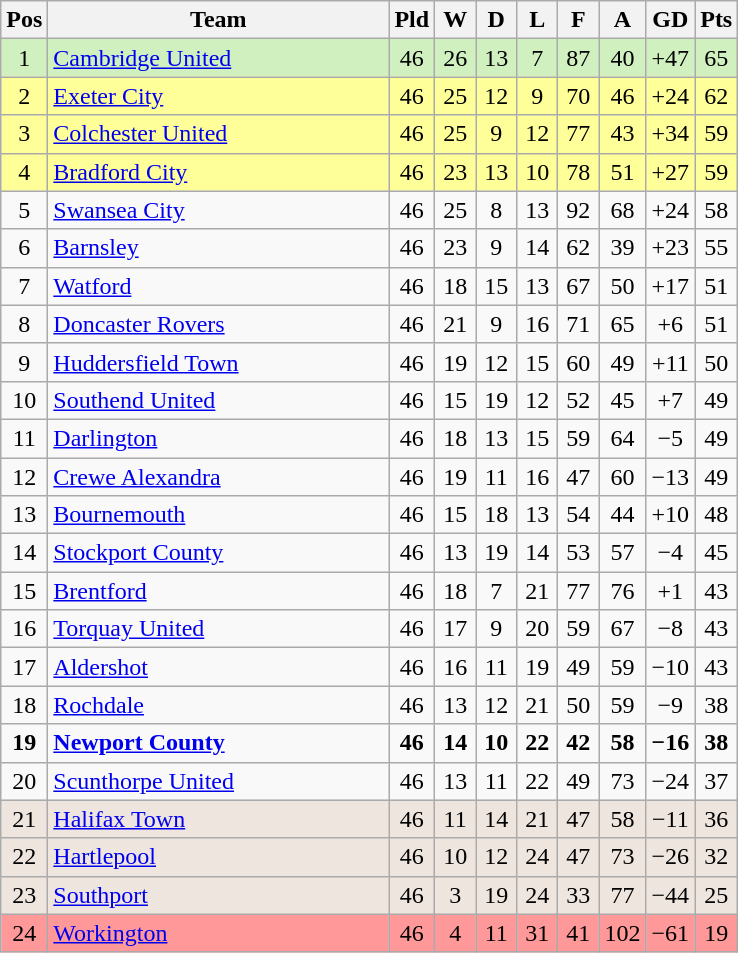<table class="wikitable" style="text-align:center">
<tr>
<th width=20>Pos</th>
<th width=220>Team</th>
<th width=20>Pld</th>
<th width=20>W</th>
<th width=20>D</th>
<th width=20>L</th>
<th width=20>F</th>
<th width=20>A</th>
<th width=20>GD</th>
<th width=20>Pts</th>
</tr>
<tr style="background:#D0F0C0;">
<td>1</td>
<td align="left"><a href='#'>Cambridge United</a></td>
<td>46</td>
<td>26</td>
<td>13</td>
<td>7</td>
<td>87</td>
<td>40</td>
<td>+47</td>
<td>65</td>
</tr>
<tr style="background:#FFFF99;">
<td>2</td>
<td align="left"><a href='#'>Exeter City</a></td>
<td>46</td>
<td>25</td>
<td>12</td>
<td>9</td>
<td>70</td>
<td>46</td>
<td>+24</td>
<td>62</td>
</tr>
<tr style="background:#FFFF99;">
<td>3</td>
<td align="left"><a href='#'>Colchester United</a></td>
<td>46</td>
<td>25</td>
<td>9</td>
<td>12</td>
<td>77</td>
<td>43</td>
<td>+34</td>
<td>59</td>
</tr>
<tr style="background:#FFFF99;">
<td>4</td>
<td align="left"><a href='#'>Bradford City</a></td>
<td>46</td>
<td>23</td>
<td>13</td>
<td>10</td>
<td>78</td>
<td>51</td>
<td>+27</td>
<td>59</td>
</tr>
<tr>
<td>5</td>
<td align="left"><a href='#'>Swansea City</a></td>
<td>46</td>
<td>25</td>
<td>8</td>
<td>13</td>
<td>92</td>
<td>68</td>
<td>+24</td>
<td>58</td>
</tr>
<tr>
<td>6</td>
<td align="left"><a href='#'>Barnsley</a></td>
<td>46</td>
<td>23</td>
<td>9</td>
<td>14</td>
<td>62</td>
<td>39</td>
<td>+23</td>
<td>55</td>
</tr>
<tr>
<td>7</td>
<td align="left"><a href='#'>Watford</a></td>
<td>46</td>
<td>18</td>
<td>15</td>
<td>13</td>
<td>67</td>
<td>50</td>
<td>+17</td>
<td>51</td>
</tr>
<tr>
<td>8</td>
<td align="left"><a href='#'>Doncaster Rovers</a></td>
<td>46</td>
<td>21</td>
<td>9</td>
<td>16</td>
<td>71</td>
<td>65</td>
<td>+6</td>
<td>51</td>
</tr>
<tr>
<td>9</td>
<td align="left"><a href='#'>Huddersfield Town</a></td>
<td>46</td>
<td>19</td>
<td>12</td>
<td>15</td>
<td>60</td>
<td>49</td>
<td>+11</td>
<td>50</td>
</tr>
<tr>
<td>10</td>
<td align="left"><a href='#'>Southend United</a></td>
<td>46</td>
<td>15</td>
<td>19</td>
<td>12</td>
<td>52</td>
<td>45</td>
<td>+7</td>
<td>49</td>
</tr>
<tr>
<td>11</td>
<td align="left"><a href='#'>Darlington</a></td>
<td>46</td>
<td>18</td>
<td>13</td>
<td>15</td>
<td>59</td>
<td>64</td>
<td>−5</td>
<td>49</td>
</tr>
<tr>
<td>12</td>
<td align="left"><a href='#'>Crewe Alexandra</a></td>
<td>46</td>
<td>19</td>
<td>11</td>
<td>16</td>
<td>47</td>
<td>60</td>
<td>−13</td>
<td>49</td>
</tr>
<tr>
<td>13</td>
<td align="left"><a href='#'>Bournemouth</a></td>
<td>46</td>
<td>15</td>
<td>18</td>
<td>13</td>
<td>54</td>
<td>44</td>
<td>+10</td>
<td>48</td>
</tr>
<tr>
<td>14</td>
<td align="left"><a href='#'>Stockport County</a></td>
<td>46</td>
<td>13</td>
<td>19</td>
<td>14</td>
<td>53</td>
<td>57</td>
<td>−4</td>
<td>45</td>
</tr>
<tr>
<td>15</td>
<td align="left"><a href='#'>Brentford</a></td>
<td>46</td>
<td>18</td>
<td>7</td>
<td>21</td>
<td>77</td>
<td>76</td>
<td>+1</td>
<td>43</td>
</tr>
<tr>
<td>16</td>
<td align="left"><a href='#'>Torquay United</a></td>
<td>46</td>
<td>17</td>
<td>9</td>
<td>20</td>
<td>59</td>
<td>67</td>
<td>−8</td>
<td>43</td>
</tr>
<tr>
<td>17</td>
<td align="left"><a href='#'>Aldershot</a></td>
<td>46</td>
<td>16</td>
<td>11</td>
<td>19</td>
<td>49</td>
<td>59</td>
<td>−10</td>
<td>43</td>
</tr>
<tr>
<td>18</td>
<td align="left"><a href='#'>Rochdale</a></td>
<td>46</td>
<td>13</td>
<td>12</td>
<td>21</td>
<td>50</td>
<td>59</td>
<td>−9</td>
<td>38</td>
</tr>
<tr>
<td><strong>19</strong></td>
<td align="left"><strong><a href='#'>Newport County</a></strong></td>
<td><strong>46</strong></td>
<td><strong>14</strong></td>
<td><strong>10</strong></td>
<td><strong>22</strong></td>
<td><strong>42</strong></td>
<td><strong>58</strong></td>
<td><strong>−16</strong></td>
<td><strong>38</strong></td>
</tr>
<tr>
<td>20</td>
<td align="left"><a href='#'>Scunthorpe United</a></td>
<td>46</td>
<td>13</td>
<td>11</td>
<td>22</td>
<td>49</td>
<td>73</td>
<td>−24</td>
<td>37</td>
</tr>
<tr style="background:#eee5de;">
<td>21</td>
<td align="left"><a href='#'>Halifax Town</a></td>
<td>46</td>
<td>11</td>
<td>14</td>
<td>21</td>
<td>47</td>
<td>58</td>
<td>−11</td>
<td>36</td>
</tr>
<tr style="background:#eee5de;">
<td>22</td>
<td align="left"><a href='#'>Hartlepool</a></td>
<td>46</td>
<td>10</td>
<td>12</td>
<td>24</td>
<td>47</td>
<td>73</td>
<td>−26</td>
<td>32</td>
</tr>
<tr style="background:#eee5de;">
<td>23</td>
<td align="left"><a href='#'>Southport</a></td>
<td>46</td>
<td>3</td>
<td>19</td>
<td>24</td>
<td>33</td>
<td>77</td>
<td>−44</td>
<td>25</td>
</tr>
<tr style="background:#FF9999;">
<td>24</td>
<td align="left"><a href='#'>Workington</a></td>
<td>46</td>
<td>4</td>
<td>11</td>
<td>31</td>
<td>41</td>
<td>102</td>
<td>−61</td>
<td>19</td>
</tr>
</table>
